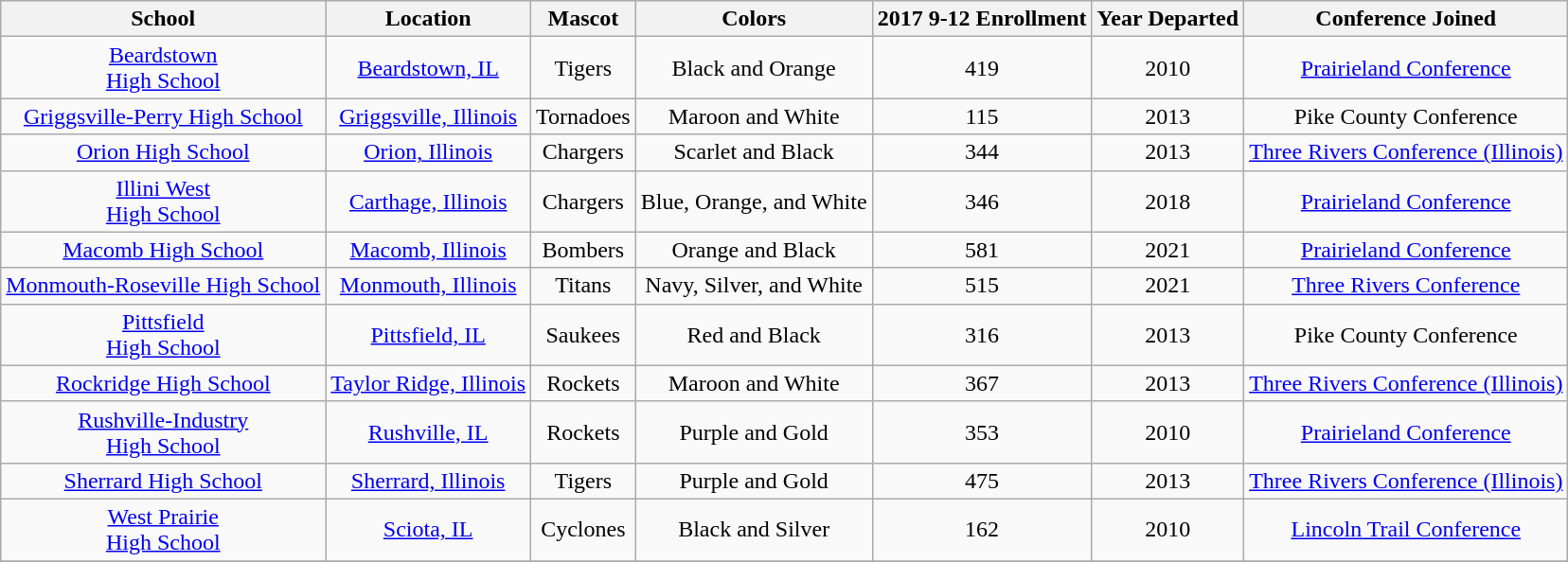<table class="wikitable" style="text-align:center;">
<tr>
<th>School</th>
<th>Location</th>
<th>Mascot</th>
<th>Colors</th>
<th>2017 9-12 Enrollment</th>
<th>Year Departed</th>
<th>Conference Joined</th>
</tr>
<tr>
<td><a href='#'>Beardstown<br>High School</a></td>
<td><a href='#'>Beardstown, IL</a></td>
<td>Tigers</td>
<td>Black and Orange  </td>
<td>419</td>
<td>2010</td>
<td><a href='#'>Prairieland Conference</a></td>
</tr>
<tr>
<td><a href='#'>Griggsville-Perry High School</a></td>
<td><a href='#'>Griggsville, Illinois</a></td>
<td>Tornadoes</td>
<td>Maroon and White  </td>
<td>115</td>
<td>2013</td>
<td>Pike County Conference</td>
</tr>
<tr>
<td><a href='#'>Orion High School</a></td>
<td><a href='#'>Orion, Illinois</a></td>
<td>Chargers</td>
<td>Scarlet and Black  </td>
<td>344</td>
<td>2013</td>
<td><a href='#'>Three Rivers Conference (Illinois)</a></td>
</tr>
<tr>
<td><a href='#'>Illini West<br>High School</a></td>
<td><a href='#'>Carthage, Illinois</a></td>
<td>Chargers</td>
<td>Blue, Orange, and White<br>  </td>
<td>346</td>
<td>2018</td>
<td><a href='#'>Prairieland Conference</a></td>
</tr>
<tr>
<td><a href='#'>Macomb High School</a></td>
<td><a href='#'>Macomb, Illinois</a></td>
<td>Bombers</td>
<td>Orange and Black  </td>
<td>581</td>
<td>2021</td>
<td><a href='#'>Prairieland Conference</a></td>
</tr>
<tr>
<td><a href='#'>Monmouth-Roseville High School</a></td>
<td><a href='#'>Monmouth, Illinois</a></td>
<td>Titans</td>
<td>Navy, Silver, and White<br>  </td>
<td>515</td>
<td>2021</td>
<td><a href='#'>Three Rivers Conference</a></td>
</tr>
<tr>
<td><a href='#'>Pittsfield<br>High School</a></td>
<td><a href='#'>Pittsfield, IL</a></td>
<td>Saukees</td>
<td>Red and Black  </td>
<td>316</td>
<td>2013</td>
<td>Pike County Conference</td>
</tr>
<tr>
<td><a href='#'>Rockridge High School</a></td>
<td><a href='#'>Taylor Ridge, Illinois</a></td>
<td>Rockets</td>
<td>Maroon and White  </td>
<td>367</td>
<td>2013</td>
<td><a href='#'>Three Rivers Conference (Illinois)</a></td>
</tr>
<tr>
<td><a href='#'>Rushville-Industry<br>High School</a></td>
<td><a href='#'>Rushville, IL</a></td>
<td>Rockets</td>
<td>Purple and Gold  </td>
<td>353</td>
<td>2010</td>
<td><a href='#'>Prairieland Conference</a></td>
</tr>
<tr>
<td><a href='#'>Sherrard High School</a></td>
<td><a href='#'>Sherrard, Illinois</a></td>
<td>Tigers</td>
<td>Purple and Gold  </td>
<td>475</td>
<td>2013</td>
<td><a href='#'>Three Rivers Conference (Illinois)</a></td>
</tr>
<tr>
<td><a href='#'>West Prairie<br>High School</a></td>
<td><a href='#'>Sciota, IL</a></td>
<td>Cyclones</td>
<td>Black and Silver  </td>
<td>162</td>
<td>2010</td>
<td><a href='#'>Lincoln Trail Conference</a></td>
</tr>
<tr>
</tr>
</table>
